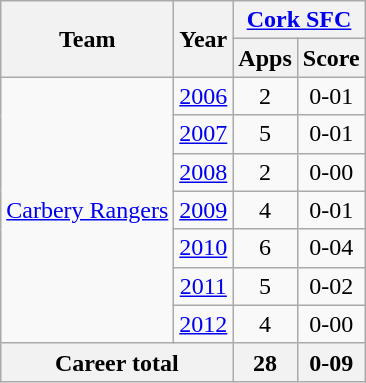<table class="wikitable" style="text-align:center">
<tr>
<th rowspan="2">Team</th>
<th rowspan="2">Year</th>
<th colspan="2"><a href='#'>Cork SFC</a></th>
</tr>
<tr>
<th>Apps</th>
<th>Score</th>
</tr>
<tr>
<td rowspan="7"><a href='#'>Carbery Rangers</a></td>
<td><a href='#'>2006</a></td>
<td>2</td>
<td>0-01</td>
</tr>
<tr>
<td><a href='#'>2007</a></td>
<td>5</td>
<td>0-01</td>
</tr>
<tr>
<td><a href='#'>2008</a></td>
<td>2</td>
<td>0-00</td>
</tr>
<tr>
<td><a href='#'>2009</a></td>
<td>4</td>
<td>0-01</td>
</tr>
<tr>
<td><a href='#'>2010</a></td>
<td>6</td>
<td>0-04</td>
</tr>
<tr>
<td><a href='#'>2011</a></td>
<td>5</td>
<td>0-02</td>
</tr>
<tr>
<td><a href='#'>2012</a></td>
<td>4</td>
<td>0-00</td>
</tr>
<tr>
<th colspan="2">Career total</th>
<th>28</th>
<th>0-09</th>
</tr>
</table>
